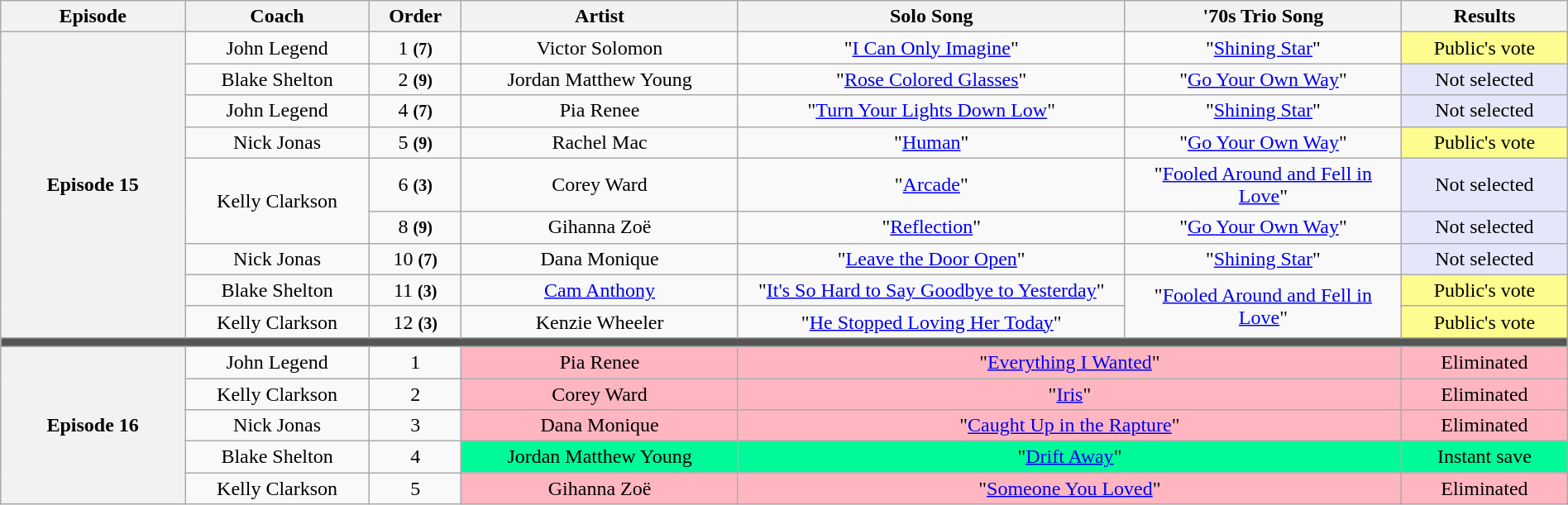<table class="wikitable" style="text-align:center; width:100%">
<tr>
<th style="width:10%;">Episode</th>
<th style="width:10%;">Coach</th>
<th style="width:05%;">Order</th>
<th style="width:15%;">Artist</th>
<th style="width:21%;">Solo Song</th>
<th style="width:15%;">'70s Trio Song</th>
<th style="width:09%;">Results</th>
</tr>
<tr>
<th scope="row" rowspan="9">Episode 15<br></th>
<td>John Legend</td>
<td>1 <small><strong>(7)</strong></small></td>
<td>Victor Solomon</td>
<td>"<a href='#'>I Can Only Imagine</a>"</td>
<td>"<a href='#'>Shining Star</a>"</td>
<td style="background:#fdfc8f">Public's vote</td>
</tr>
<tr>
<td>Blake Shelton</td>
<td>2 <small><strong>(9)</strong></small></td>
<td>Jordan Matthew Young</td>
<td>"<a href='#'>Rose Colored Glasses</a>"</td>
<td>"<a href='#'>Go Your Own Way</a>"</td>
<td style="background:lavender">Not selected</td>
</tr>
<tr>
<td>John Legend</td>
<td>4 <small><strong>(7)</strong></small></td>
<td>Pia Renee</td>
<td>"<a href='#'>Turn Your Lights Down Low</a>"</td>
<td>"<a href='#'>Shining Star</a>"</td>
<td style="background:lavender">Not selected</td>
</tr>
<tr>
<td>Nick Jonas</td>
<td>5 <small><strong>(9)</strong></small></td>
<td>Rachel Mac</td>
<td>"<a href='#'>Human</a>"</td>
<td>"<a href='#'>Go Your Own Way</a>"</td>
<td style="background:#fdfc8f">Public's vote</td>
</tr>
<tr>
<td rowspan="2">Kelly Clarkson</td>
<td>6 <small><strong>(3)</strong></small></td>
<td>Corey Ward</td>
<td>"<a href='#'>Arcade</a>"</td>
<td>"<a href='#'>Fooled Around and Fell in Love</a>"</td>
<td style="background:lavender">Not selected</td>
</tr>
<tr>
<td>8 <small><strong>(9)</strong></small></td>
<td>Gihanna Zoë</td>
<td>"<a href='#'>Reflection</a>"</td>
<td>"<a href='#'>Go Your Own Way</a>"</td>
<td style="background:lavender">Not selected</td>
</tr>
<tr>
<td>Nick Jonas</td>
<td>10 <small><strong>(7)</strong></small></td>
<td>Dana Monique</td>
<td>"<a href='#'>Leave the Door Open</a>"</td>
<td>"<a href='#'>Shining Star</a>"</td>
<td style="background:lavender">Not selected</td>
</tr>
<tr>
<td>Blake Shelton</td>
<td>11 <small><strong>(3)</strong></small></td>
<td><a href='#'>Cam Anthony</a></td>
<td>"<a href='#'>It's So Hard to Say Goodbye to Yesterday</a>"</td>
<td rowspan="2">"<a href='#'>Fooled Around and Fell in Love</a>"</td>
<td style="background:#fdfc8f">Public's vote</td>
</tr>
<tr>
<td>Kelly Clarkson</td>
<td>12 <small><strong>(3)</strong></small></td>
<td>Kenzie Wheeler</td>
<td>"<a href='#'>He Stopped Loving Her Today</a>"</td>
<td style="background:#fdfc8f">Public's vote</td>
</tr>
<tr>
<td colspan="7" style="background:#555"></td>
</tr>
<tr>
<th scope="row" rowspan="5">Episode 16<br></th>
<td>John Legend</td>
<td>1</td>
<td style="background:lightpink">Pia Renee</td>
<td style="background:lightpink" colspan="2">"<a href='#'>Everything I Wanted</a>"</td>
<td style="background:lightpink">Eliminated</td>
</tr>
<tr>
<td>Kelly Clarkson</td>
<td>2</td>
<td style="background:lightpink">Corey Ward</td>
<td style="background:lightpink" colspan="2">"<a href='#'>Iris</a>"</td>
<td style="background:lightpink">Eliminated</td>
</tr>
<tr>
<td>Nick Jonas</td>
<td>3</td>
<td style="background:lightpink">Dana Monique</td>
<td style="background:lightpink" colspan="2">"<a href='#'>Caught Up in the Rapture</a>"</td>
<td style="background:lightpink">Eliminated</td>
</tr>
<tr>
<td>Blake Shelton</td>
<td>4</td>
<td style="background:#00fa9a">Jordan Matthew Young</td>
<td style="background:#00fa9a" colspan="2">"<a href='#'>Drift Away</a>"</td>
<td style="background:#00fa9a">Instant save</td>
</tr>
<tr>
<td>Kelly Clarkson</td>
<td>5</td>
<td style="background:lightpink">Gihanna Zoë</td>
<td style="background:lightpink" colspan="2">"<a href='#'>Someone You Loved</a>"</td>
<td style="background:lightpink">Eliminated</td>
</tr>
</table>
